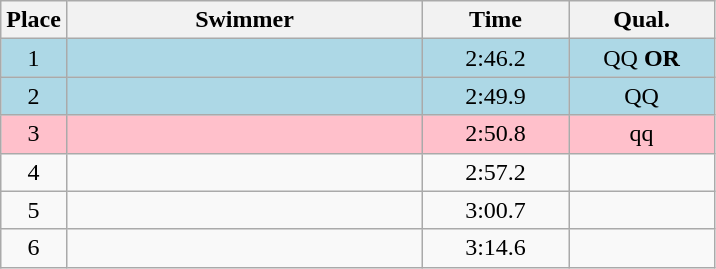<table class=wikitable style="text-align:center">
<tr>
<th>Place</th>
<th width=230>Swimmer</th>
<th width=90>Time</th>
<th width=90>Qual.</th>
</tr>
<tr bgcolor=lightblue>
<td>1</td>
<td align=left></td>
<td>2:46.2</td>
<td>QQ <strong>OR</strong></td>
</tr>
<tr bgcolor=lightblue>
<td>2</td>
<td align=left></td>
<td>2:49.9</td>
<td>QQ</td>
</tr>
<tr bgcolor=pink>
<td>3</td>
<td align=left></td>
<td>2:50.8</td>
<td>qq</td>
</tr>
<tr>
<td>4</td>
<td align=left></td>
<td>2:57.2</td>
<td></td>
</tr>
<tr>
<td>5</td>
<td align=left></td>
<td>3:00.7</td>
<td></td>
</tr>
<tr>
<td>6</td>
<td align=left></td>
<td>3:14.6</td>
<td></td>
</tr>
</table>
